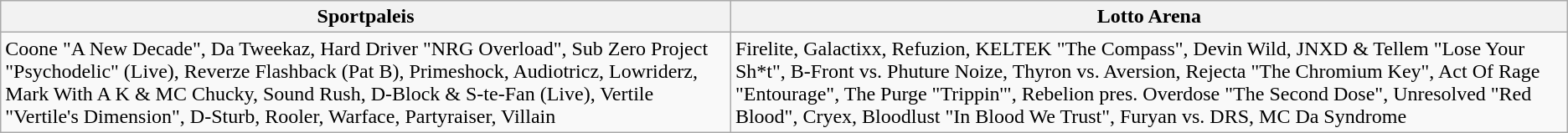<table class="wikitable">
<tr>
<th>Sportpaleis</th>
<th>Lotto Arena</th>
</tr>
<tr>
<td>Coone "A New Decade", Da Tweekaz, Hard Driver "NRG Overload", Sub Zero Project "Psychodelic" (Live), Reverze Flashback (Pat B), Primeshock, Audiotricz, Lowriderz, Mark With A K & MC Chucky, Sound Rush, D-Block & S-te-Fan (Live), Vertile "Vertile's Dimension", D-Sturb, Rooler, Warface, Partyraiser, Villain</td>
<td>Firelite, Galactixx, Refuzion, KELTEK "The Compass", Devin Wild, JNXD & Tellem "Lose Your Sh*t", B-Front vs. Phuture Noize, Thyron vs. Aversion, Rejecta "The Chromium Key", Act Of Rage "Entourage", The Purge "Trippin'", Rebelion pres. Overdose "The Second Dose", Unresolved "Red Blood", Cryex, Bloodlust "In Blood We Trust", Furyan vs. DRS, MC Da Syndrome</td>
</tr>
</table>
